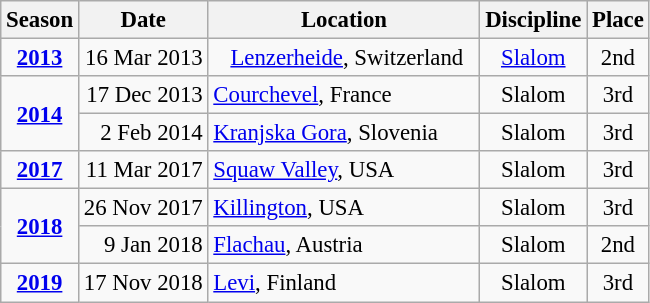<table class="wikitable" style="text-align:center; font-size:95%;">
<tr>
<th>Season</th>
<th>Date</th>
<th>Location</th>
<th>Discipline</th>
<th>Place</th>
</tr>
<tr>
<td><strong><a href='#'>2013</a></strong></td>
<td align=right>16 Mar 2013</td>
<td align=left>   <a href='#'>Lenzerheide</a>, Switzerland  </td>
<td><a href='#'>Slalom</a></td>
<td>2nd</td>
</tr>
<tr>
<td rowspan=2><strong><a href='#'>2014</a></strong></td>
<td align=right>17 Dec 2013</td>
<td align=left> <a href='#'>Courchevel</a>, France</td>
<td>Slalom</td>
<td>3rd</td>
</tr>
<tr>
<td align=right>2 Feb 2014</td>
<td align=left> <a href='#'>Kranjska Gora</a>, Slovenia</td>
<td>Slalom</td>
<td>3rd</td>
</tr>
<tr>
<td rowspan=1><strong><a href='#'>2017</a></strong></td>
<td align=right>11 Mar 2017</td>
<td align=left> <a href='#'>Squaw Valley</a>, USA</td>
<td>Slalom</td>
<td>3rd</td>
</tr>
<tr>
<td rowspan=2><strong><a href='#'>2018</a></strong></td>
<td align=right>26 Nov 2017</td>
<td align=left> <a href='#'>Killington</a>, USA</td>
<td>Slalom</td>
<td>3rd</td>
</tr>
<tr>
<td align=right>9 Jan 2018</td>
<td align=left> <a href='#'>Flachau</a>, Austria</td>
<td>Slalom</td>
<td>2nd</td>
</tr>
<tr>
<td rowspan=1><strong><a href='#'>2019</a></strong></td>
<td align=right>17 Nov 2018</td>
<td align=left> <a href='#'>Levi</a>, Finland</td>
<td>Slalom</td>
<td>3rd</td>
</tr>
</table>
